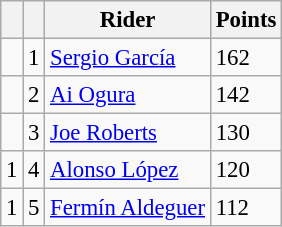<table class="wikitable" style="font-size: 95%;">
<tr>
<th></th>
<th></th>
<th>Rider</th>
<th>Points</th>
</tr>
<tr>
<td></td>
<td align=center>1</td>
<td> <a href='#'>Sergio García</a></td>
<td align=left>162</td>
</tr>
<tr>
<td></td>
<td align=center>2</td>
<td> <a href='#'>Ai Ogura</a></td>
<td align=left>142</td>
</tr>
<tr>
<td></td>
<td align=center>3</td>
<td> <a href='#'>Joe Roberts</a></td>
<td align=left>130</td>
</tr>
<tr>
<td> 1</td>
<td align=center>4</td>
<td> <a href='#'>Alonso López</a></td>
<td align=left>120</td>
</tr>
<tr>
<td> 1</td>
<td align=center>5</td>
<td> <a href='#'>Fermín Aldeguer</a></td>
<td align=left>112</td>
</tr>
</table>
